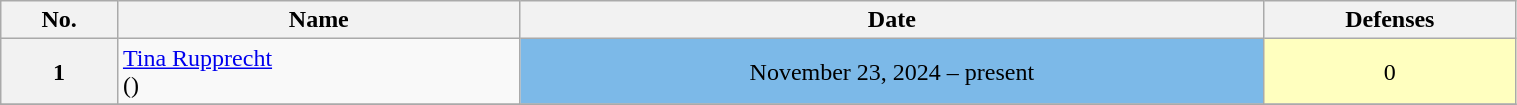<table class="wikitable sortable" style="width:80%;">
<tr>
<th>No.</th>
<th>Name</th>
<th>Date</th>
<th>Defenses</th>
</tr>
<tr align=center>
<th>1</th>
<td align=left> <a href='#'>Tina Rupprecht</a><br>()</td>
<td style="background:#7CB9E8;">November 23, 2024 – present</td>
<td style="background:#ffffbf;">0</td>
</tr>
<tr>
</tr>
</table>
